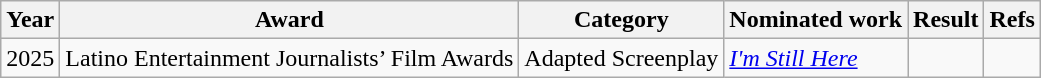<table class="sortable wikitable">
<tr>
<th>Year</th>
<th>Award</th>
<th>Category</th>
<th>Nominated work</th>
<th>Result</th>
<th class=unsortable>Refs</th>
</tr>
<tr>
<td style="text-align: center">2025</td>
<td rowspan="2">Latino Entertainment Journalists’ Film Awards</td>
<td rowspan="2">Adapted Screenplay</td>
<td><em><a href='#'>I'm Still Here</a></em></td>
<td></td>
<td></td>
</tr>
</table>
